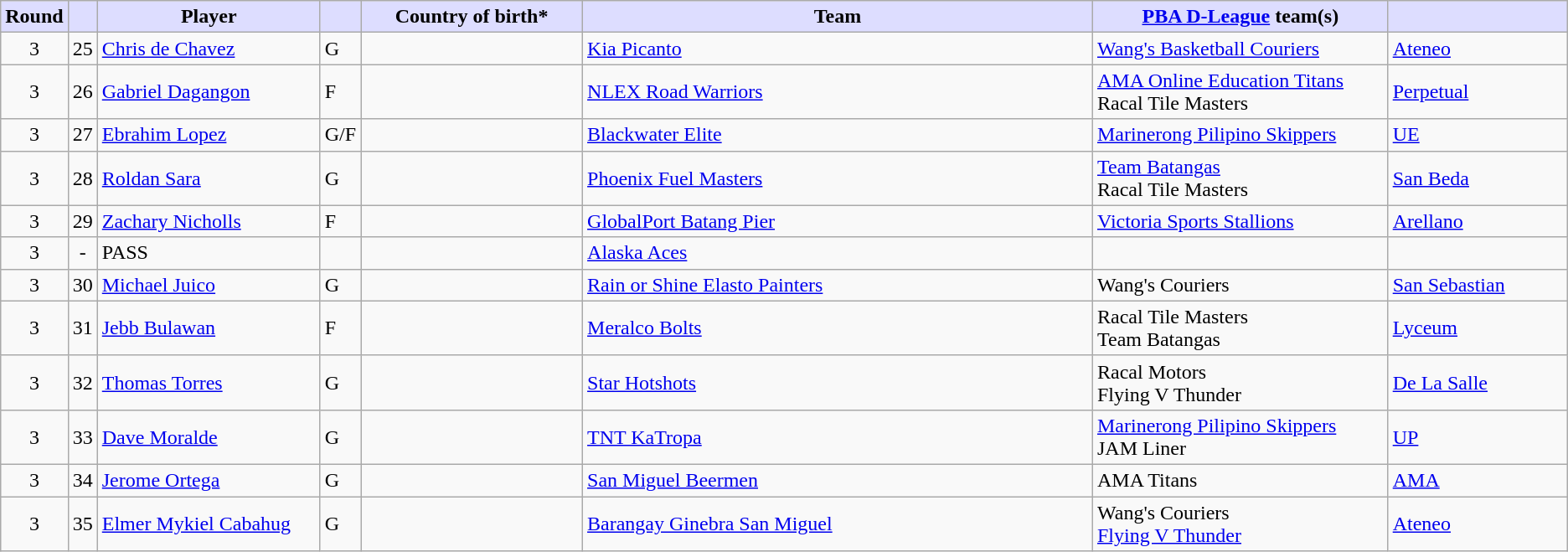<table class="wikitable">
<tr>
<th style="background:#ddf; width:1%;">Round</th>
<th style="background:#ddf; width:1%;"></th>
<th style="background:#ddf; width:15%;">Player</th>
<th style="background:#ddf; width:1%;"></th>
<th style="background:#ddf; width:15%;">Country of birth*</th>
<th style="background:#ddf; width:35%;">Team</th>
<th style="background:#ddf; width:20%;"><a href='#'>PBA D-League</a> team(s)</th>
<th style="background:#ddf; width:20%;"></th>
</tr>
<tr>
<td align=center>3</td>
<td align=center>25</td>
<td><a href='#'>Chris de Chavez</a></td>
<td>G</td>
<td></td>
<td><a href='#'>Kia Picanto</a></td>
<td><a href='#'>Wang's Basketball Couriers</a></td>
<td><a href='#'>Ateneo</a></td>
</tr>
<tr>
<td align=center>3</td>
<td align=center>26</td>
<td><a href='#'>Gabriel Dagangon</a></td>
<td>F</td>
<td></td>
<td><a href='#'>NLEX Road Warriors</a></td>
<td><a href='#'>AMA Online Education Titans</a><br>Racal Tile Masters</td>
<td><a href='#'>Perpetual</a></td>
</tr>
<tr>
<td align=center>3</td>
<td align=center>27</td>
<td><a href='#'>Ebrahim Lopez</a></td>
<td>G/F</td>
<td></td>
<td><a href='#'>Blackwater Elite</a></td>
<td><a href='#'>Marinerong Pilipino Skippers</a></td>
<td><a href='#'>UE</a></td>
</tr>
<tr>
<td align=center>3</td>
<td align=center>28</td>
<td><a href='#'>Roldan Sara</a></td>
<td>G</td>
<td></td>
<td><a href='#'>Phoenix Fuel Masters</a></td>
<td><a href='#'>Team Batangas</a> <br>Racal Tile Masters</td>
<td><a href='#'>San Beda</a></td>
</tr>
<tr>
<td align=center>3</td>
<td align=center>29</td>
<td><a href='#'>Zachary Nicholls</a></td>
<td>F</td>
<td></td>
<td><a href='#'>GlobalPort Batang Pier</a></td>
<td><a href='#'>Victoria Sports Stallions</a></td>
<td><a href='#'>Arellano</a></td>
</tr>
<tr>
<td align=center>3</td>
<td align=center>-</td>
<td>PASS</td>
<td></td>
<td></td>
<td><a href='#'>Alaska Aces</a></td>
<td></td>
<td></td>
</tr>
<tr>
<td align=center>3</td>
<td align=center>30</td>
<td><a href='#'>Michael Juico</a></td>
<td>G</td>
<td></td>
<td><a href='#'>Rain or Shine Elasto Painters</a></td>
<td>Wang's Couriers</td>
<td><a href='#'>San Sebastian</a></td>
</tr>
<tr>
<td align=center>3</td>
<td align=center>31</td>
<td><a href='#'>Jebb Bulawan</a></td>
<td>F</td>
<td></td>
<td><a href='#'>Meralco Bolts</a></td>
<td>Racal Tile Masters<br>Team Batangas</td>
<td><a href='#'>Lyceum</a></td>
</tr>
<tr>
<td align=center>3</td>
<td align=center>32</td>
<td><a href='#'>Thomas Torres</a></td>
<td>G</td>
<td></td>
<td><a href='#'>Star Hotshots</a></td>
<td>Racal Motors <br>Flying V Thunder</td>
<td><a href='#'>De La Salle</a></td>
</tr>
<tr>
<td align=center>3</td>
<td align=center>33</td>
<td><a href='#'>Dave Moralde</a></td>
<td>G</td>
<td></td>
<td><a href='#'>TNT KaTropa</a></td>
<td><a href='#'>Marinerong Pilipino Skippers</a><br>JAM Liner</td>
<td><a href='#'>UP</a></td>
</tr>
<tr>
<td align=center>3</td>
<td align=center>34</td>
<td><a href='#'>Jerome Ortega</a></td>
<td>G</td>
<td></td>
<td><a href='#'>San Miguel Beermen</a></td>
<td>AMA Titans</td>
<td><a href='#'>AMA</a></td>
</tr>
<tr>
<td align=center>3</td>
<td align=center>35</td>
<td><a href='#'>Elmer Mykiel Cabahug</a></td>
<td>G</td>
<td></td>
<td><a href='#'>Barangay Ginebra San Miguel</a></td>
<td>Wang's Couriers<br><a href='#'>Flying V Thunder</a></td>
<td><a href='#'>Ateneo</a></td>
</tr>
</table>
